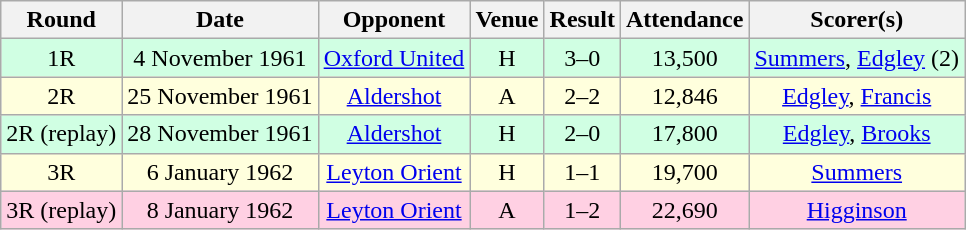<table style="text-align:center;" class="wikitable sortable">
<tr>
<th>Round</th>
<th>Date</th>
<th>Opponent</th>
<th>Venue</th>
<th>Result</th>
<th>Attendance</th>
<th>Scorer(s)</th>
</tr>
<tr style="background:#d0ffe3;">
<td>1R</td>
<td>4 November 1961</td>
<td><a href='#'>Oxford United</a></td>
<td>H</td>
<td>3–0</td>
<td>13,500</td>
<td><a href='#'>Summers</a>, <a href='#'>Edgley</a> (2)</td>
</tr>
<tr style="background:#ffd;">
<td>2R</td>
<td>25 November 1961</td>
<td><a href='#'>Aldershot</a></td>
<td>A</td>
<td>2–2</td>
<td>12,846</td>
<td><a href='#'>Edgley</a>, <a href='#'>Francis</a></td>
</tr>
<tr style="background:#d0ffe3;">
<td>2R (replay)</td>
<td>28 November 1961</td>
<td><a href='#'>Aldershot</a></td>
<td>H</td>
<td>2–0</td>
<td>17,800</td>
<td><a href='#'>Edgley</a>, <a href='#'>Brooks</a></td>
</tr>
<tr style="background:#ffd;">
<td>3R</td>
<td>6 January 1962</td>
<td><a href='#'>Leyton Orient</a></td>
<td>H</td>
<td>1–1</td>
<td>19,700</td>
<td><a href='#'>Summers</a></td>
</tr>
<tr style="background:#ffd0e3;">
<td>3R (replay)</td>
<td>8 January 1962</td>
<td><a href='#'>Leyton Orient</a></td>
<td>A</td>
<td>1–2</td>
<td>22,690</td>
<td><a href='#'>Higginson</a></td>
</tr>
</table>
